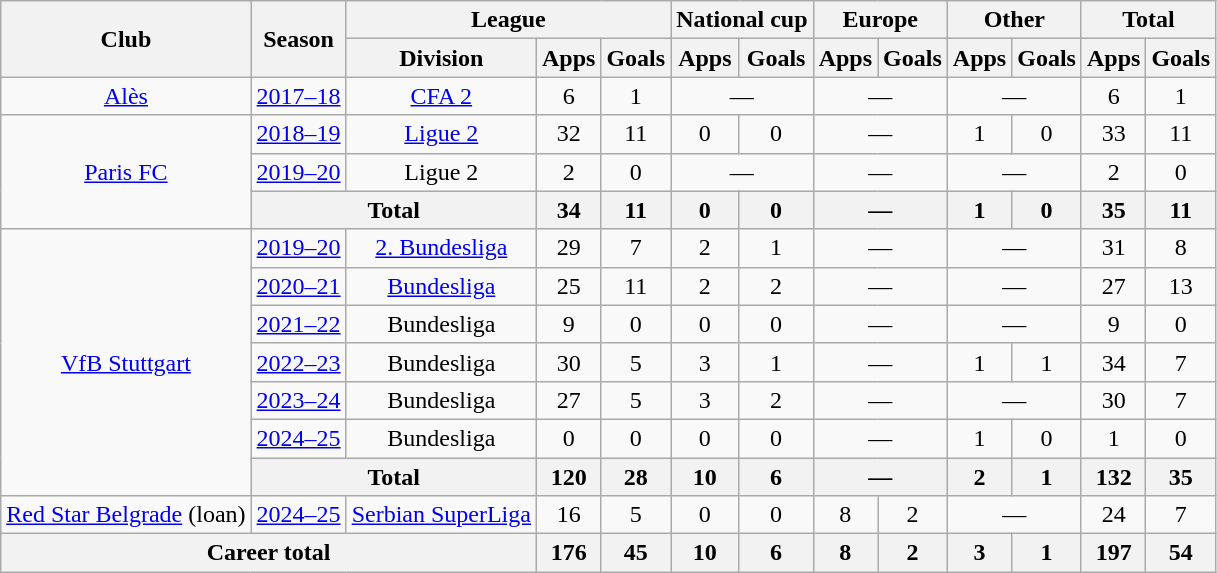<table class="wikitable" style="text-align:center">
<tr>
<th rowspan="2">Club</th>
<th rowspan="2">Season</th>
<th colspan="3">League</th>
<th colspan="2">National cup</th>
<th colspan="2">Europe</th>
<th colspan="2">Other</th>
<th colspan="2">Total</th>
</tr>
<tr>
<th>Division</th>
<th>Apps</th>
<th>Goals</th>
<th>Apps</th>
<th>Goals</th>
<th>Apps</th>
<th>Goals</th>
<th>Apps</th>
<th>Goals</th>
<th>Apps</th>
<th>Goals</th>
</tr>
<tr>
<td><a href='#'>Alès</a></td>
<td><a href='#'>2017–18</a></td>
<td><a href='#'>CFA 2</a></td>
<td>6</td>
<td>1</td>
<td colspan="2">—</td>
<td colspan="2">—</td>
<td colspan="2">—</td>
<td>6</td>
<td>1</td>
</tr>
<tr>
<td rowspan="3"><a href='#'>Paris FC</a></td>
<td><a href='#'>2018–19</a></td>
<td><a href='#'>Ligue 2</a></td>
<td>32</td>
<td>11</td>
<td>0</td>
<td>0</td>
<td colspan="2">—</td>
<td>1</td>
<td>0</td>
<td>33</td>
<td>11</td>
</tr>
<tr>
<td><a href='#'>2019–20</a></td>
<td>Ligue 2</td>
<td>2</td>
<td>0</td>
<td colspan="2">—</td>
<td colspan="2">—</td>
<td colspan="2">—</td>
<td>2</td>
<td>0</td>
</tr>
<tr>
<th colspan="2">Total</th>
<th>34</th>
<th>11</th>
<th>0</th>
<th>0</th>
<th colspan="2">—</th>
<th>1</th>
<th>0</th>
<th>35</th>
<th>11</th>
</tr>
<tr>
<td rowspan="7"><a href='#'>VfB Stuttgart</a></td>
<td><a href='#'>2019–20</a></td>
<td><a href='#'>2. Bundesliga</a></td>
<td>29</td>
<td>7</td>
<td>2</td>
<td>1</td>
<td colspan="2">—</td>
<td colspan="2">—</td>
<td>31</td>
<td>8</td>
</tr>
<tr>
<td><a href='#'>2020–21</a></td>
<td><a href='#'>Bundesliga</a></td>
<td>25</td>
<td>11</td>
<td>2</td>
<td>2</td>
<td colspan="2">—</td>
<td colspan="2">—</td>
<td>27</td>
<td>13</td>
</tr>
<tr>
<td><a href='#'>2021–22</a></td>
<td>Bundesliga</td>
<td>9</td>
<td>0</td>
<td>0</td>
<td>0</td>
<td colspan="2">—</td>
<td colspan="2">—</td>
<td>9</td>
<td>0</td>
</tr>
<tr>
<td><a href='#'>2022–23</a></td>
<td>Bundesliga</td>
<td>30</td>
<td>5</td>
<td>3</td>
<td>1</td>
<td colspan="2">—</td>
<td>1</td>
<td>1</td>
<td>34</td>
<td>7</td>
</tr>
<tr>
<td><a href='#'>2023–24</a></td>
<td>Bundesliga</td>
<td>27</td>
<td>5</td>
<td>3</td>
<td>2</td>
<td colspan="2">—</td>
<td colspan="2">—</td>
<td>30</td>
<td>7</td>
</tr>
<tr>
<td><a href='#'>2024–25</a></td>
<td>Bundesliga</td>
<td>0</td>
<td>0</td>
<td>0</td>
<td>0</td>
<td colspan="2">—</td>
<td>1</td>
<td>0</td>
<td>1</td>
<td>0</td>
</tr>
<tr>
<th colspan=2>Total</th>
<th>120</th>
<th>28</th>
<th>10</th>
<th>6</th>
<th colspan="2">—</th>
<th>2</th>
<th>1</th>
<th>132</th>
<th>35</th>
</tr>
<tr>
<td><a href='#'>Red Star Belgrade</a> (loan)</td>
<td><a href='#'>2024–25</a></td>
<td><a href='#'>Serbian SuperLiga</a></td>
<td>16</td>
<td>5</td>
<td>0</td>
<td>0</td>
<td>8</td>
<td>2</td>
<td colspan="2">—</td>
<td>24</td>
<td>7</td>
</tr>
<tr>
<th colspan=3>Career total</th>
<th>176</th>
<th>45</th>
<th>10</th>
<th>6</th>
<th>8</th>
<th>2</th>
<th>3</th>
<th>1</th>
<th>197</th>
<th>54</th>
</tr>
</table>
